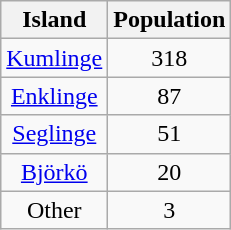<table class="wikitable" style="text-align:center">
<tr>
<th>Island</th>
<th>Population</th>
</tr>
<tr>
<td><a href='#'>Kumlinge</a></td>
<td>318</td>
</tr>
<tr>
<td><a href='#'>Enklinge</a></td>
<td>87</td>
</tr>
<tr>
<td><a href='#'>Seglinge</a></td>
<td>51</td>
</tr>
<tr>
<td><a href='#'>Björkö</a></td>
<td>20</td>
</tr>
<tr>
<td>Other</td>
<td>3</td>
</tr>
</table>
